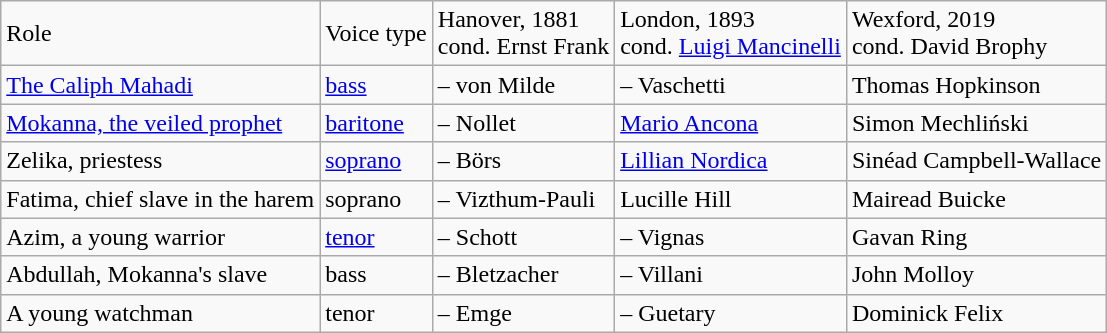<table class="wikitable"|>
<tr>
<td>Role</td>
<td>Voice type</td>
<td>Hanover, 1881<br>cond. Ernst Frank</td>
<td>London, 1893<br>cond. <a href='#'>Luigi Mancinelli</a></td>
<td>Wexford, 2019<br>cond. David Brophy</td>
</tr>
<tr>
<td><a href='#'>The Caliph Mahadi</a></td>
<td><a href='#'>bass</a></td>
<td>– von Milde</td>
<td>– Vaschetti</td>
<td>Thomas Hopkinson</td>
</tr>
<tr>
<td><a href='#'>Mokanna, the veiled prophet</a></td>
<td><a href='#'>baritone</a></td>
<td>– Nollet</td>
<td><a href='#'>Mario Ancona</a></td>
<td>Simon Mechliński</td>
</tr>
<tr>
<td>Zelika, priestess</td>
<td><a href='#'>soprano</a></td>
<td>– Börs</td>
<td><a href='#'>Lillian Nordica</a></td>
<td>Sinéad Campbell-Wallace</td>
</tr>
<tr>
<td>Fatima, chief slave in the harem</td>
<td>soprano</td>
<td>– Vizthum-Pauli</td>
<td>Lucille Hill</td>
<td>Mairead Buicke</td>
</tr>
<tr>
<td>Azim, a young warrior</td>
<td><a href='#'>tenor</a></td>
<td>– Schott</td>
<td>– Vignas</td>
<td>Gavan Ring</td>
</tr>
<tr>
<td>Abdullah, Mokanna's slave</td>
<td>bass</td>
<td>– Bletzacher</td>
<td>– Villani</td>
<td>John Molloy</td>
</tr>
<tr>
<td>A young watchman</td>
<td>tenor</td>
<td>– Emge</td>
<td>– Guetary</td>
<td>Dominick Felix</td>
</tr>
</table>
